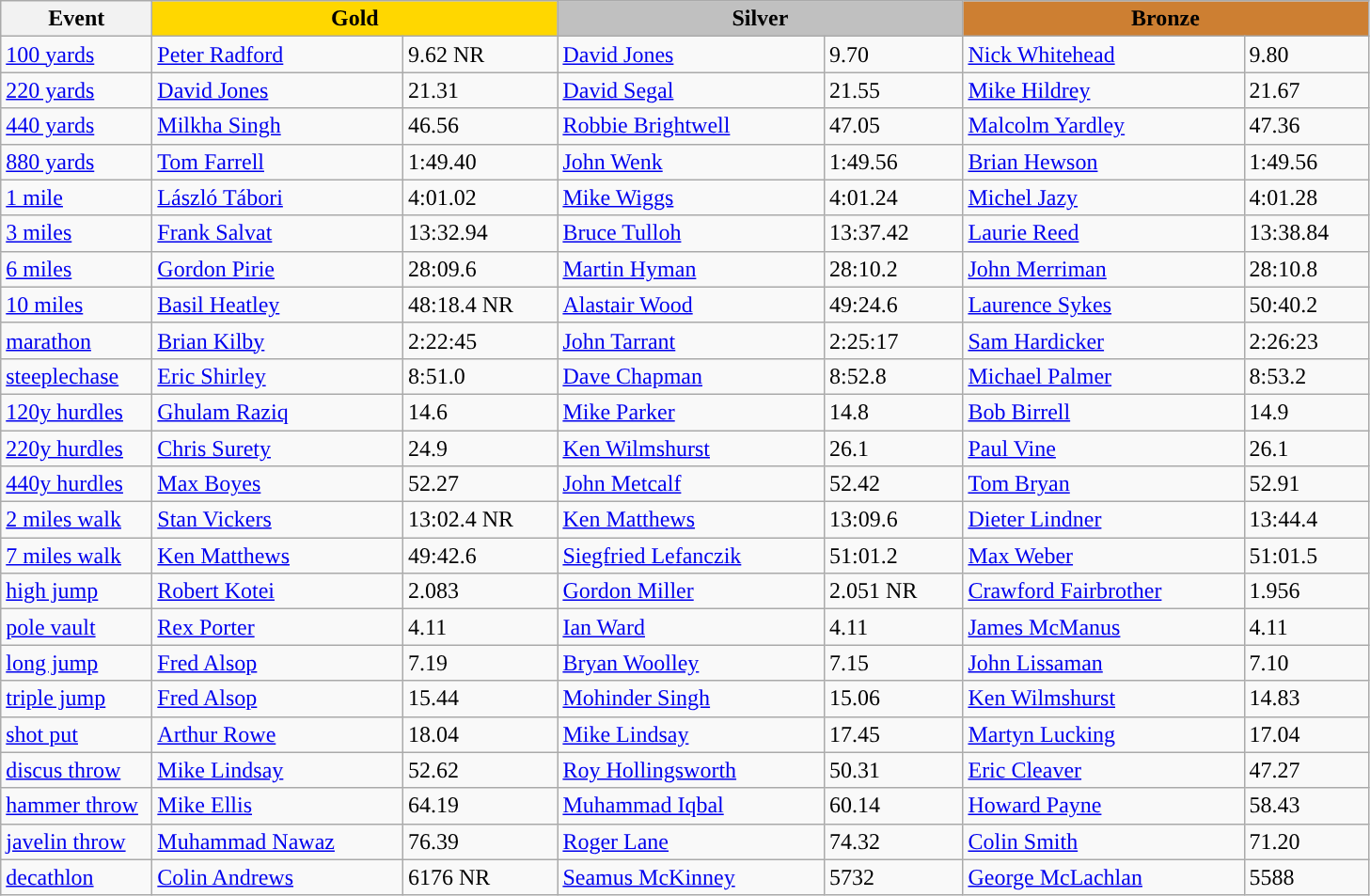<table class="wikitable" style="text-align:left">
<tr>
<th width=100>Event</th>
<th colspan="2" width="280" style="background:gold;">Gold</th>
<th colspan="2" width="280" style="background:silver;">Silver</th>
<th colspan="2" width="280" style="background:#CD7F32;">Bronze</th>
</tr>
<tr>
<td><a href='#'>100 yards</a></td>
<td><a href='#'>Peter Radford</a></td>
<td>9.62 NR</td>
<td><a href='#'>David Jones</a></td>
<td>9.70</td>
<td> <a href='#'>Nick Whitehead</a></td>
<td>9.80</td>
</tr>
<tr>
<td><a href='#'>220 yards</a></td>
<td><a href='#'>David Jones</a></td>
<td>21.31</td>
<td><a href='#'>David Segal</a></td>
<td>21.55</td>
<td> <a href='#'>Mike Hildrey</a></td>
<td>21.67</td>
</tr>
<tr>
<td><a href='#'>440 yards</a></td>
<td> <a href='#'>Milkha Singh</a></td>
<td>46.56</td>
<td><a href='#'>Robbie Brightwell</a></td>
<td>47.05</td>
<td><a href='#'>Malcolm Yardley</a></td>
<td>47.36</td>
</tr>
<tr>
<td><a href='#'>880 yards</a></td>
<td><a href='#'>Tom Farrell</a></td>
<td>1:49.40</td>
<td> <a href='#'>John Wenk</a></td>
<td>1:49.56</td>
<td><a href='#'>Brian Hewson</a></td>
<td>1:49.56</td>
</tr>
<tr>
<td><a href='#'>1 mile</a></td>
<td> <a href='#'>László Tábori</a></td>
<td>4:01.02</td>
<td><a href='#'>Mike Wiggs</a></td>
<td>4:01.24</td>
<td> <a href='#'>Michel Jazy</a></td>
<td>4:01.28</td>
</tr>
<tr>
<td><a href='#'>3 miles</a></td>
<td><a href='#'>Frank Salvat</a></td>
<td>13:32.94</td>
<td><a href='#'>Bruce Tulloh</a></td>
<td>13:37.42</td>
<td><a href='#'>Laurie Reed</a></td>
<td>13:38.84</td>
</tr>
<tr>
<td><a href='#'>6 miles</a></td>
<td><a href='#'>Gordon Pirie</a></td>
<td>28:09.6</td>
<td><a href='#'>Martin Hyman</a></td>
<td>28:10.2</td>
<td> <a href='#'>John Merriman</a></td>
<td>28:10.8</td>
</tr>
<tr>
<td><a href='#'>10 miles</a></td>
<td><a href='#'>Basil Heatley</a></td>
<td>48:18.4 NR</td>
<td> <a href='#'>Alastair Wood</a></td>
<td>49:24.6</td>
<td><a href='#'>Laurence Sykes</a></td>
<td>50:40.2</td>
</tr>
<tr>
<td><a href='#'>marathon</a></td>
<td><a href='#'>Brian Kilby</a></td>
<td>2:22:45</td>
<td><a href='#'>John Tarrant</a></td>
<td>2:25:17</td>
<td><a href='#'>Sam Hardicker</a></td>
<td>2:26:23</td>
</tr>
<tr>
<td><a href='#'>steeplechase</a></td>
<td><a href='#'>Eric Shirley</a></td>
<td>8:51.0</td>
<td><a href='#'>Dave Chapman</a></td>
<td>8:52.8</td>
<td><a href='#'>Michael Palmer</a></td>
<td>8:53.2</td>
</tr>
<tr>
<td><a href='#'>120y hurdles</a></td>
<td> <a href='#'>Ghulam Raziq</a></td>
<td>14.6</td>
<td><a href='#'>Mike Parker</a></td>
<td>14.8</td>
<td><a href='#'>Bob Birrell</a></td>
<td>14.9</td>
</tr>
<tr>
<td><a href='#'>220y hurdles</a></td>
<td><a href='#'>Chris Surety</a></td>
<td>24.9</td>
<td><a href='#'>Ken Wilmshurst</a></td>
<td>26.1</td>
<td><a href='#'>Paul Vine</a></td>
<td>26.1</td>
</tr>
<tr>
<td><a href='#'>440y hurdles</a></td>
<td><a href='#'>Max Boyes</a></td>
<td>52.27</td>
<td><a href='#'>John Metcalf</a></td>
<td>52.42</td>
<td><a href='#'>Tom Bryan</a></td>
<td>52.91</td>
</tr>
<tr>
<td><a href='#'>2 miles walk</a></td>
<td><a href='#'>Stan Vickers</a></td>
<td>13:02.4 NR</td>
<td><a href='#'>Ken Matthews</a></td>
<td>13:09.6</td>
<td> <a href='#'>Dieter Lindner</a></td>
<td>13:44.4</td>
</tr>
<tr>
<td><a href='#'>7 miles walk</a></td>
<td><a href='#'>Ken Matthews</a></td>
<td>49:42.6</td>
<td> <a href='#'>Siegfried Lefanczik</a></td>
<td>51:01.2</td>
<td> <a href='#'>Max Weber</a></td>
<td>51:01.5</td>
</tr>
<tr>
<td><a href='#'>high jump</a></td>
<td> <a href='#'>Robert Kotei</a></td>
<td>2.083</td>
<td><a href='#'>Gordon Miller</a></td>
<td>2.051 NR</td>
<td> <a href='#'>Crawford Fairbrother</a></td>
<td>1.956</td>
</tr>
<tr>
<td><a href='#'>pole vault</a></td>
<td><a href='#'>Rex Porter</a></td>
<td>4.11</td>
<td><a href='#'>Ian Ward</a></td>
<td>4.11</td>
<td><a href='#'>James McManus</a></td>
<td>4.11</td>
</tr>
<tr>
<td><a href='#'>long jump</a></td>
<td><a href='#'>Fred Alsop</a></td>
<td>7.19</td>
<td><a href='#'>Bryan Woolley</a></td>
<td>7.15</td>
<td><a href='#'>John Lissaman</a></td>
<td>7.10</td>
</tr>
<tr>
<td><a href='#'>triple jump</a></td>
<td><a href='#'>Fred Alsop</a></td>
<td>15.44</td>
<td> <a href='#'>Mohinder Singh</a></td>
<td>15.06</td>
<td><a href='#'>Ken Wilmshurst</a></td>
<td>14.83</td>
</tr>
<tr>
<td><a href='#'>shot put</a></td>
<td><a href='#'>Arthur Rowe</a></td>
<td>18.04</td>
<td> <a href='#'>Mike Lindsay</a></td>
<td>17.45</td>
<td><a href='#'>Martyn Lucking</a></td>
<td>17.04</td>
</tr>
<tr>
<td><a href='#'>discus throw</a></td>
<td> <a href='#'>Mike Lindsay</a></td>
<td>52.62</td>
<td> <a href='#'>Roy Hollingsworth</a></td>
<td>50.31</td>
<td><a href='#'>Eric Cleaver</a></td>
<td>47.27</td>
</tr>
<tr>
<td><a href='#'>hammer throw</a></td>
<td><a href='#'>Mike Ellis</a></td>
<td>64.19</td>
<td> <a href='#'>Muhammad Iqbal</a></td>
<td>60.14</td>
<td><a href='#'>Howard Payne</a></td>
<td>58.43</td>
</tr>
<tr>
<td><a href='#'>javelin throw</a></td>
<td> <a href='#'>Muhammad Nawaz</a></td>
<td>76.39</td>
<td><a href='#'>Roger Lane</a></td>
<td>74.32</td>
<td><a href='#'>Colin Smith</a></td>
<td>71.20</td>
</tr>
<tr>
<td><a href='#'>decathlon</a></td>
<td><a href='#'>Colin Andrews</a></td>
<td>6176 NR</td>
<td><a href='#'>Seamus McKinney</a></td>
<td>5732</td>
<td> <a href='#'>George McLachlan</a></td>
<td>5588</td>
</tr>
</table>
